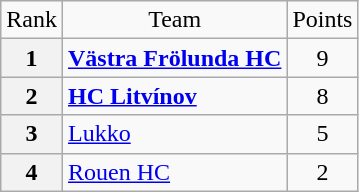<table class="wikitable" style="text-align: center;">
<tr>
<td>Rank</td>
<td>Team</td>
<td>Points</td>
</tr>
<tr>
<th>1</th>
<td style="text-align: left;"> <strong><a href='#'>Västra Frölunda HC</a></strong></td>
<td>9</td>
</tr>
<tr>
<th>2</th>
<td style="text-align: left;"> <strong><a href='#'>HC Litvínov</a></strong></td>
<td>8</td>
</tr>
<tr>
<th>3</th>
<td style="text-align: left;"> <a href='#'>Lukko</a></td>
<td>5</td>
</tr>
<tr>
<th>4</th>
<td style="text-align: left;"> <a href='#'>Rouen HC</a></td>
<td>2</td>
</tr>
</table>
